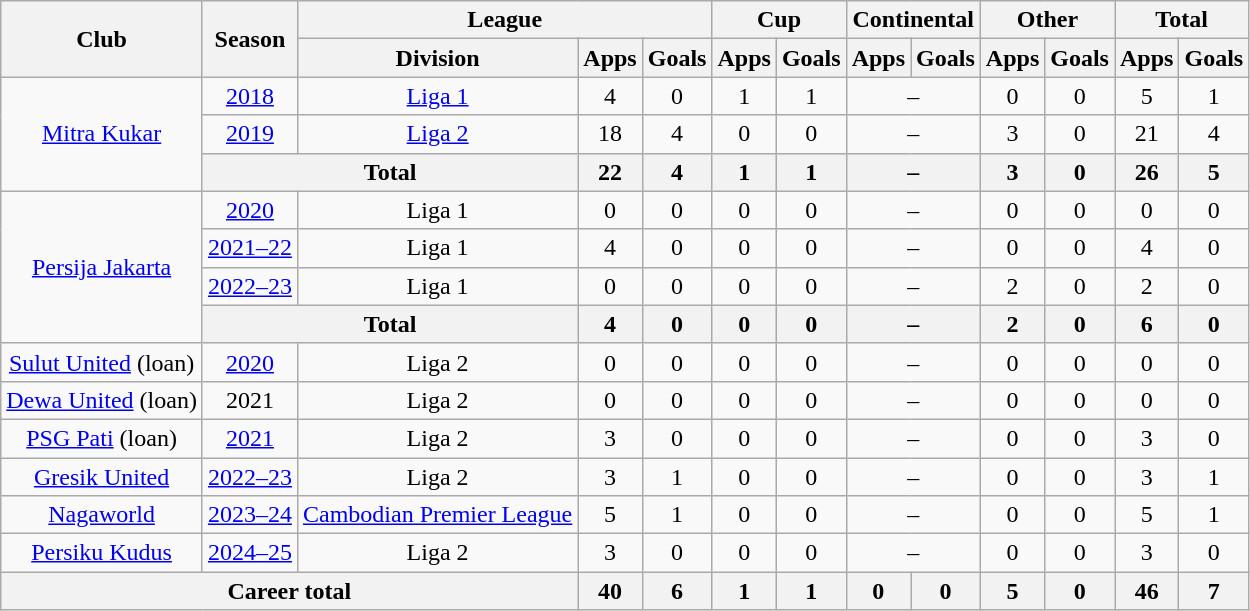<table class="wikitable" style="text-align: center">
<tr>
<th rowspan="2">Club</th>
<th rowspan="2">Season</th>
<th colspan="3">League</th>
<th colspan="2">Cup</th>
<th colspan="2">Continental</th>
<th colspan="2">Other</th>
<th colspan="2">Total</th>
</tr>
<tr>
<th>Division</th>
<th>Apps</th>
<th>Goals</th>
<th>Apps</th>
<th>Goals</th>
<th>Apps</th>
<th>Goals</th>
<th>Apps</th>
<th>Goals</th>
<th>Apps</th>
<th>Goals</th>
</tr>
<tr>
<td rowspan="3" valign="center"><a href='#'>Mitra Kukar</a></td>
<td><a href='#'>2018</a></td>
<td><a href='#'>Liga 1</a></td>
<td>4</td>
<td>0</td>
<td>1</td>
<td>1</td>
<td colspan="2">–</td>
<td>0</td>
<td>0</td>
<td>5</td>
<td>1</td>
</tr>
<tr>
<td><a href='#'>2019</a></td>
<td><a href='#'>Liga 2</a></td>
<td>18</td>
<td>4</td>
<td>0</td>
<td>0</td>
<td colspan="2">–</td>
<td>3</td>
<td>0</td>
<td>21</td>
<td>4</td>
</tr>
<tr>
<th colspan="2">Total</th>
<th>22</th>
<th>4</th>
<th>1</th>
<th>1</th>
<th colspan="2">–</th>
<th>3</th>
<th>0</th>
<th>26</th>
<th>5</th>
</tr>
<tr>
<td rowspan="4" valign="center"><a href='#'>Persija Jakarta</a></td>
<td><a href='#'>2020</a></td>
<td>Liga 1</td>
<td>0</td>
<td>0</td>
<td>0</td>
<td>0</td>
<td colspan="2">–</td>
<td>0</td>
<td>0</td>
<td>0</td>
<td>0</td>
</tr>
<tr>
<td><a href='#'>2021–22</a></td>
<td rowspan="1" valign="center">Liga 1</td>
<td>4</td>
<td>0</td>
<td>0</td>
<td>0</td>
<td colspan="2">–</td>
<td>0</td>
<td>0</td>
<td>4</td>
<td>0</td>
</tr>
<tr>
<td><a href='#'>2022–23</a></td>
<td rowspan="1" valign="center">Liga 1</td>
<td>0</td>
<td>0</td>
<td>0</td>
<td>0</td>
<td colspan="2">–</td>
<td>2</td>
<td>0</td>
<td>2</td>
<td>0</td>
</tr>
<tr>
<th colspan="2">Total</th>
<th>4</th>
<th>0</th>
<th>0</th>
<th>0</th>
<th colspan="2">–</th>
<th>2</th>
<th>0</th>
<th>6</th>
<th>0</th>
</tr>
<tr>
<td><a href='#'>Sulut United</a> (loan)</td>
<td><a href='#'>2020</a></td>
<td>Liga 2</td>
<td>0</td>
<td>0</td>
<td>0</td>
<td>0</td>
<td colspan="2">–</td>
<td>0</td>
<td>0</td>
<td>0</td>
<td>0</td>
</tr>
<tr>
<td rowspan="1"><a href='#'>Dewa United</a> (loan)</td>
<td>2021</td>
<td rowspan="1" valign="center">Liga 2</td>
<td>0</td>
<td>0</td>
<td>0</td>
<td>0</td>
<td colspan="2">–</td>
<td>0</td>
<td>0</td>
<td>0</td>
<td>0</td>
</tr>
<tr>
<td rowspan="1"><a href='#'>PSG Pati</a> (loan)</td>
<td><a href='#'>2021</a></td>
<td rowspan="1" valign="center">Liga 2</td>
<td>3</td>
<td>0</td>
<td>0</td>
<td>0</td>
<td colspan="2">–</td>
<td>0</td>
<td>0</td>
<td>3</td>
<td>0</td>
</tr>
<tr>
<td rowspan="1"><a href='#'>Gresik United</a></td>
<td><a href='#'>2022–23</a></td>
<td rowspan="1">Liga 2</td>
<td>3</td>
<td>1</td>
<td>0</td>
<td>0</td>
<td colspan="2">–</td>
<td>0</td>
<td>0</td>
<td>3</td>
<td>1</td>
</tr>
<tr>
<td><a href='#'>Nagaworld</a></td>
<td><a href='#'>2023–24</a></td>
<td><a href='#'>Cambodian Premier League</a></td>
<td>5</td>
<td>1</td>
<td>0</td>
<td>0</td>
<td colspan="2">–</td>
<td>0</td>
<td>0</td>
<td>5</td>
<td>1</td>
</tr>
<tr>
<td rowspan="1"><a href='#'>Persiku Kudus</a></td>
<td><a href='#'>2024–25</a></td>
<td rowspan="1">Liga 2</td>
<td>3</td>
<td>0</td>
<td>0</td>
<td>0</td>
<td colspan="2">–</td>
<td>0</td>
<td>0</td>
<td>3</td>
<td>0</td>
</tr>
<tr>
<th colspan=3>Career total</th>
<th>40</th>
<th>6</th>
<th>1</th>
<th>1</th>
<th>0</th>
<th>0</th>
<th>5</th>
<th>0</th>
<th>46</th>
<th>7</th>
</tr>
</table>
